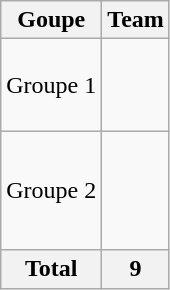<table class="wikitable">
<tr>
<th>Goupe</th>
<th>Team</th>
</tr>
<tr>
<td>Groupe 1</td>
<td><br><br><br></td>
</tr>
<tr>
<td>Groupe 2</td>
<td><br><br><br> <br></td>
</tr>
<tr>
<th>Total</th>
<th>9</th>
</tr>
</table>
